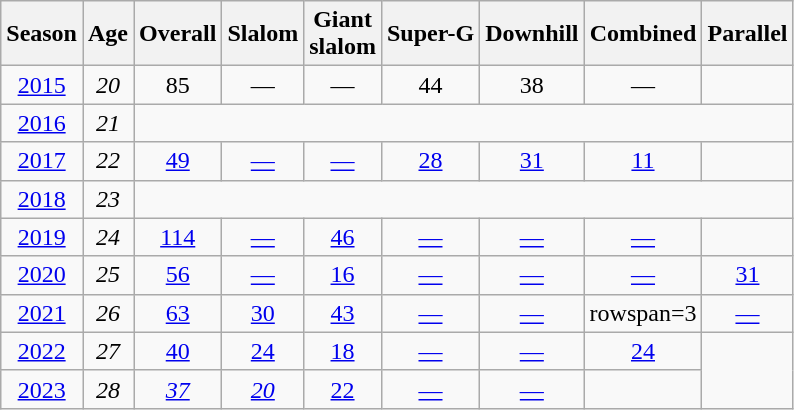<table class=wikitable style="text-align:center">
<tr>
<th>Season</th>
<th>Age</th>
<th>Overall</th>
<th>Slalom</th>
<th>Giant<br>slalom</th>
<th>Super-G</th>
<th>Downhill</th>
<th>Combined</th>
<th>Parallel</th>
</tr>
<tr>
<td><a href='#'>2015</a></td>
<td><em>20</em></td>
<td>85</td>
<td>—</td>
<td>—</td>
<td>44</td>
<td>38</td>
<td>—</td>
<td></td>
</tr>
<tr>
<td><a href='#'>2016</a></td>
<td><em>21</em></td>
<td colspan=7><em></em></td>
</tr>
<tr>
<td><a href='#'>2017</a></td>
<td><em>22</em></td>
<td><a href='#'>49</a></td>
<td><a href='#'>—</a></td>
<td><a href='#'>—</a></td>
<td><a href='#'>28</a></td>
<td><a href='#'>31</a></td>
<td><a href='#'>11</a></td>
<td></td>
</tr>
<tr>
<td><a href='#'>2018</a></td>
<td><em>23</em></td>
<td colspan=7><em></em></td>
</tr>
<tr>
<td><a href='#'>2019</a></td>
<td><em>24</em></td>
<td><a href='#'>114</a></td>
<td><a href='#'>—</a></td>
<td><a href='#'>46</a></td>
<td><a href='#'>—</a></td>
<td><a href='#'>—</a></td>
<td><a href='#'>—</a></td>
<td></td>
</tr>
<tr>
<td><a href='#'>2020</a></td>
<td><em>25</em></td>
<td><a href='#'>56</a></td>
<td><a href='#'>—</a></td>
<td><a href='#'>16</a></td>
<td><a href='#'>—</a></td>
<td><a href='#'>—</a></td>
<td><a href='#'>—</a></td>
<td><a href='#'>31</a></td>
</tr>
<tr>
<td><a href='#'>2021</a></td>
<td><em>26</em></td>
<td><a href='#'>63</a></td>
<td><a href='#'>30</a></td>
<td><a href='#'>43</a></td>
<td><a href='#'>—</a></td>
<td><a href='#'>—</a></td>
<td>rowspan=3 </td>
<td><a href='#'>—</a></td>
</tr>
<tr>
<td><a href='#'>2022</a></td>
<td><em>27</em></td>
<td><a href='#'>40</a></td>
<td><a href='#'>24</a></td>
<td><a href='#'>18</a></td>
<td><a href='#'>—</a></td>
<td><a href='#'>—</a></td>
<td><a href='#'>24</a></td>
</tr>
<tr>
<td><a href='#'>2023</a></td>
<td><em>28</em></td>
<td><em><a href='#'>37</a></em></td>
<td><em><a href='#'>20</a></em></td>
<td><a href='#'>22</a></td>
<td><a href='#'>—</a></td>
<td><a href='#'>—</a></td>
<td></td>
</tr>
</table>
